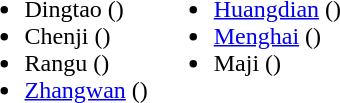<table>
<tr>
<td valign="top"><br><ul><li>Dingtao ()</li><li>Chenji ()</li><li>Rangu ()</li><li><a href='#'>Zhangwan</a> ()</li></ul></td>
<td valign="top"><br><ul><li><a href='#'>Huangdian</a> ()</li><li><a href='#'>Menghai</a> ()</li><li>Maji ()</li></ul></td>
</tr>
</table>
